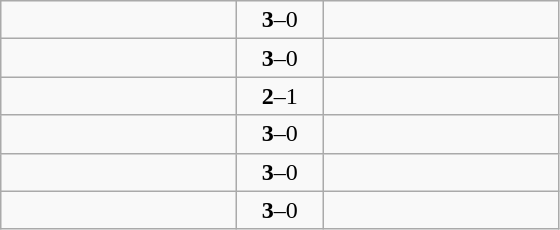<table class="wikitable">
<tr>
<td width=150><strong></strong></td>
<td style="width:50px" align=center><strong>3</strong>–0</td>
<td width=150></td>
</tr>
<tr>
<td width=150><strong></strong></td>
<td style="width:50px" align=center><strong>3</strong>–0</td>
<td width=150></td>
</tr>
<tr>
<td width=150><strong></strong></td>
<td style="width:50px" align=center><strong>2</strong>–1</td>
<td width=150></td>
</tr>
<tr>
<td width=150><strong></strong></td>
<td style="width:50px" align=center><strong>3</strong>–0</td>
<td width=150></td>
</tr>
<tr>
<td width=150><strong></strong></td>
<td style="width:50px" align=center><strong>3</strong>–0</td>
<td width=150></td>
</tr>
<tr>
<td width=150><strong></strong></td>
<td style="width:50px" align=center><strong>3</strong>–0</td>
<td width=150></td>
</tr>
</table>
